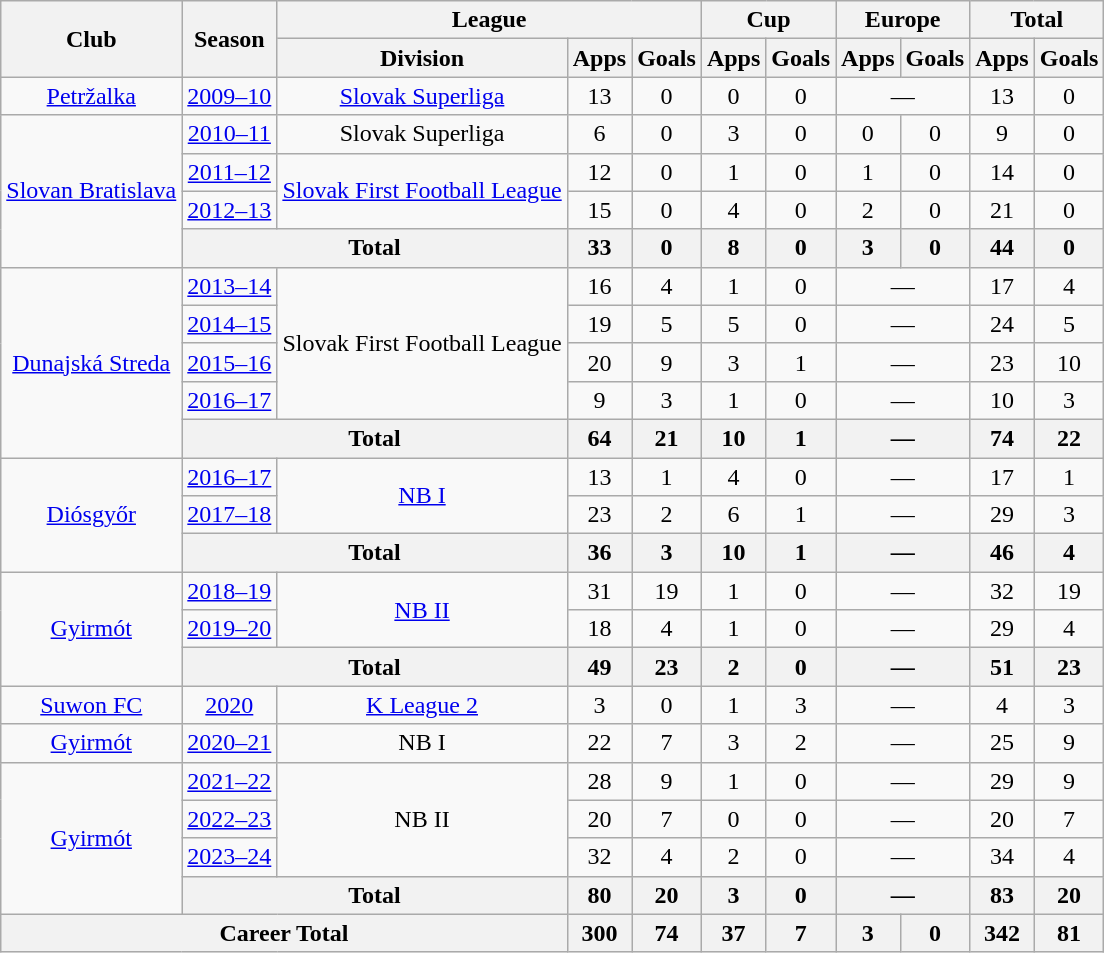<table class="wikitable" style="text-align: center;">
<tr>
<th rowspan="2">Club</th>
<th rowspan="2">Season</th>
<th colspan="3">League</th>
<th colspan="2">Cup</th>
<th colspan="2">Europe</th>
<th colspan="2">Total</th>
</tr>
<tr>
<th>Division</th>
<th>Apps</th>
<th>Goals</th>
<th>Apps</th>
<th>Goals</th>
<th>Apps</th>
<th>Goals</th>
<th>Apps</th>
<th>Goals</th>
</tr>
<tr>
<td><a href='#'>Petržalka</a></td>
<td><a href='#'>2009–10</a></td>
<td><a href='#'>Slovak Superliga</a></td>
<td>13</td>
<td>0</td>
<td>0</td>
<td>0</td>
<td colspan="2">—</td>
<td>13</td>
<td>0</td>
</tr>
<tr>
<td rowspan="4"><a href='#'>Slovan Bratislava</a></td>
<td><a href='#'>2010–11</a></td>
<td>Slovak Superliga</td>
<td>6</td>
<td>0</td>
<td>3</td>
<td>0</td>
<td>0</td>
<td>0</td>
<td>9</td>
<td>0</td>
</tr>
<tr>
<td><a href='#'>2011–12</a></td>
<td rowspan="2"><a href='#'>Slovak First Football League</a></td>
<td>12</td>
<td>0</td>
<td>1</td>
<td>0</td>
<td>1</td>
<td>0</td>
<td>14</td>
<td>0</td>
</tr>
<tr>
<td><a href='#'>2012–13</a></td>
<td>15</td>
<td>0</td>
<td>4</td>
<td>0</td>
<td>2</td>
<td>0</td>
<td>21</td>
<td>0</td>
</tr>
<tr>
<th colspan="2">Total</th>
<th>33</th>
<th>0</th>
<th>8</th>
<th>0</th>
<th>3</th>
<th>0</th>
<th>44</th>
<th>0</th>
</tr>
<tr>
<td rowspan="5"><a href='#'>Dunajská Streda</a></td>
<td><a href='#'>2013–14</a></td>
<td rowspan="4">Slovak First Football League</td>
<td>16</td>
<td>4</td>
<td>1</td>
<td>0</td>
<td colspan="2">—</td>
<td>17</td>
<td>4</td>
</tr>
<tr>
<td><a href='#'>2014–15</a></td>
<td>19</td>
<td>5</td>
<td>5</td>
<td>0</td>
<td colspan="2">—</td>
<td>24</td>
<td>5</td>
</tr>
<tr>
<td><a href='#'>2015–16</a></td>
<td>20</td>
<td>9</td>
<td>3</td>
<td>1</td>
<td colspan="2">—</td>
<td>23</td>
<td>10</td>
</tr>
<tr>
<td><a href='#'>2016–17</a></td>
<td>9</td>
<td>3</td>
<td>1</td>
<td>0</td>
<td colspan="2">—</td>
<td>10</td>
<td>3</td>
</tr>
<tr>
<th colspan="2">Total</th>
<th>64</th>
<th>21</th>
<th>10</th>
<th>1</th>
<th colspan="2">—</th>
<th>74</th>
<th>22</th>
</tr>
<tr>
<td rowspan="3"><a href='#'>Diósgyőr</a></td>
<td><a href='#'>2016–17</a></td>
<td rowspan="2"><a href='#'>NB I</a></td>
<td>13</td>
<td>1</td>
<td>4</td>
<td>0</td>
<td colspan="2">—</td>
<td>17</td>
<td>1</td>
</tr>
<tr>
<td><a href='#'>2017–18</a></td>
<td>23</td>
<td>2</td>
<td>6</td>
<td>1</td>
<td colspan="2">—</td>
<td>29</td>
<td>3</td>
</tr>
<tr>
<th colspan="2">Total</th>
<th>36</th>
<th>3</th>
<th>10</th>
<th>1</th>
<th colspan="2">—</th>
<th>46</th>
<th>4</th>
</tr>
<tr>
<td rowspan="3"><a href='#'>Gyirmót</a></td>
<td><a href='#'>2018–19</a></td>
<td rowspan="2"><a href='#'>NB II</a></td>
<td>31</td>
<td>19</td>
<td>1</td>
<td>0</td>
<td colspan="2">—</td>
<td>32</td>
<td>19</td>
</tr>
<tr>
<td><a href='#'>2019–20</a></td>
<td>18</td>
<td>4</td>
<td>1</td>
<td>0</td>
<td colspan="2">—</td>
<td>29</td>
<td>4</td>
</tr>
<tr>
<th colspan="2">Total</th>
<th>49</th>
<th>23</th>
<th>2</th>
<th>0</th>
<th colspan="2">—</th>
<th>51</th>
<th>23</th>
</tr>
<tr>
<td><a href='#'>Suwon FC</a></td>
<td><a href='#'>2020</a></td>
<td><a href='#'>K League 2</a></td>
<td>3</td>
<td>0</td>
<td>1</td>
<td>3</td>
<td colspan="2">—</td>
<td>4</td>
<td>3</td>
</tr>
<tr>
<td><a href='#'>Gyirmót</a></td>
<td><a href='#'>2020–21</a></td>
<td>NB I</td>
<td>22</td>
<td>7</td>
<td>3</td>
<td>2</td>
<td colspan="2">—</td>
<td>25</td>
<td>9</td>
</tr>
<tr>
<td rowspan="4"><a href='#'>Gyirmót</a></td>
<td><a href='#'>2021–22</a></td>
<td rowspan="3">NB II</td>
<td>28</td>
<td>9</td>
<td>1</td>
<td>0</td>
<td colspan="2">—</td>
<td>29</td>
<td>9</td>
</tr>
<tr>
<td><a href='#'>2022–23</a></td>
<td>20</td>
<td>7</td>
<td>0</td>
<td>0</td>
<td colspan="2">—</td>
<td>20</td>
<td>7</td>
</tr>
<tr>
<td><a href='#'>2023–24</a></td>
<td>32</td>
<td>4</td>
<td>2</td>
<td>0</td>
<td colspan="2">—</td>
<td>34</td>
<td>4</td>
</tr>
<tr>
<th colspan="2">Total</th>
<th>80</th>
<th>20</th>
<th>3</th>
<th>0</th>
<th colspan="2">—</th>
<th>83</th>
<th>20</th>
</tr>
<tr>
<th colspan="3">Career Total</th>
<th>300</th>
<th>74</th>
<th>37</th>
<th>7</th>
<th>3</th>
<th>0</th>
<th>342</th>
<th>81</th>
</tr>
</table>
